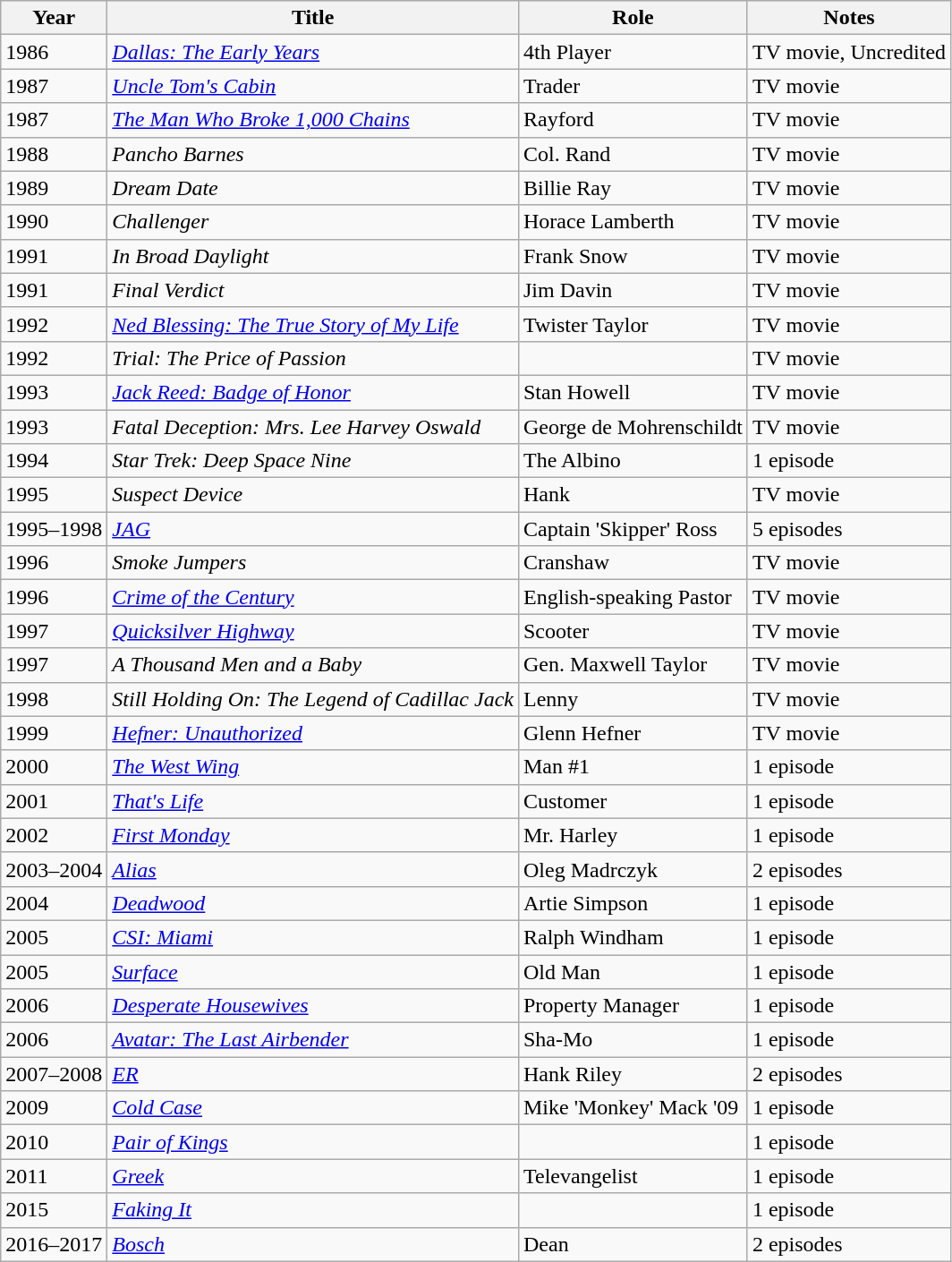<table class="wikitable">
<tr>
<th>Year</th>
<th>Title</th>
<th>Role</th>
<th>Notes</th>
</tr>
<tr>
<td>1986</td>
<td><em><a href='#'>Dallas: The Early Years</a></em></td>
<td>4th Player</td>
<td>TV movie, Uncredited</td>
</tr>
<tr>
<td>1987</td>
<td><em><a href='#'>Uncle Tom's Cabin</a></em></td>
<td>Trader</td>
<td>TV movie</td>
</tr>
<tr>
<td>1987</td>
<td><em><a href='#'>The Man Who Broke 1,000 Chains</a></em></td>
<td>Rayford</td>
<td>TV movie</td>
</tr>
<tr>
<td>1988</td>
<td><em>Pancho Barnes</em></td>
<td>Col. Rand</td>
<td>TV movie</td>
</tr>
<tr>
<td>1989</td>
<td><em>Dream Date</em></td>
<td>Billie Ray</td>
<td>TV movie</td>
</tr>
<tr>
<td>1990</td>
<td><em>Challenger</em></td>
<td>Horace Lamberth</td>
<td>TV movie</td>
</tr>
<tr>
<td>1991</td>
<td><em>In Broad Daylight</em></td>
<td>Frank Snow</td>
<td>TV movie</td>
</tr>
<tr>
<td>1991</td>
<td><em>Final Verdict</em></td>
<td>Jim Davin</td>
<td>TV movie</td>
</tr>
<tr>
<td>1992</td>
<td><em><a href='#'>Ned Blessing: The True Story of My Life</a></em></td>
<td>Twister Taylor</td>
<td>TV movie</td>
</tr>
<tr>
<td>1992</td>
<td><em>Trial: The Price of Passion</em></td>
<td></td>
<td>TV movie</td>
</tr>
<tr>
<td>1993</td>
<td><em><a href='#'>Jack Reed: Badge of Honor</a></em></td>
<td>Stan Howell</td>
<td>TV movie</td>
</tr>
<tr>
<td>1993</td>
<td><em>Fatal Deception: Mrs. Lee Harvey Oswald</em></td>
<td>George de Mohrenschildt</td>
<td>TV movie</td>
</tr>
<tr>
<td>1994</td>
<td><em>Star Trek: Deep Space Nine</em></td>
<td>The Albino</td>
<td>1 episode</td>
</tr>
<tr>
<td>1995</td>
<td><em>Suspect Device</em></td>
<td>Hank</td>
<td>TV movie</td>
</tr>
<tr>
<td>1995–1998</td>
<td><em><a href='#'>JAG</a></em></td>
<td>Captain 'Skipper' Ross</td>
<td>5 episodes</td>
</tr>
<tr>
<td>1996</td>
<td><em>Smoke Jumpers</em></td>
<td>Cranshaw</td>
<td>TV movie</td>
</tr>
<tr>
<td>1996</td>
<td><em><a href='#'>Crime of the Century</a></em></td>
<td>English-speaking Pastor</td>
<td>TV movie</td>
</tr>
<tr>
<td>1997</td>
<td><em><a href='#'>Quicksilver Highway</a></em></td>
<td>Scooter</td>
<td>TV movie</td>
</tr>
<tr>
<td>1997</td>
<td><em>A Thousand Men and a Baby</em></td>
<td>Gen. Maxwell Taylor</td>
<td>TV movie</td>
</tr>
<tr>
<td>1998</td>
<td><em>Still Holding On: The Legend of Cadillac Jack</em></td>
<td>Lenny</td>
<td>TV movie</td>
</tr>
<tr>
<td>1999</td>
<td><em><a href='#'>Hefner: Unauthorized</a></em></td>
<td>Glenn Hefner</td>
<td>TV movie</td>
</tr>
<tr>
<td>2000</td>
<td><em><a href='#'>The West Wing</a></em></td>
<td>Man #1</td>
<td>1 episode</td>
</tr>
<tr>
<td>2001</td>
<td><em><a href='#'>That's Life</a></em></td>
<td>Customer</td>
<td>1 episode</td>
</tr>
<tr>
<td>2002</td>
<td><em><a href='#'>First Monday</a></em></td>
<td>Mr. Harley</td>
<td>1 episode</td>
</tr>
<tr>
<td>2003–2004</td>
<td><em><a href='#'>Alias</a></em></td>
<td>Oleg Madrczyk</td>
<td>2 episodes</td>
</tr>
<tr>
<td>2004</td>
<td><em><a href='#'>Deadwood</a></em></td>
<td>Artie Simpson</td>
<td>1 episode</td>
</tr>
<tr>
<td>2005</td>
<td><em><a href='#'>CSI: Miami</a></em></td>
<td>Ralph Windham</td>
<td>1 episode</td>
</tr>
<tr>
<td>2005</td>
<td><a href='#'><em>Surface</em></a></td>
<td>Old Man</td>
<td>1 episode</td>
</tr>
<tr>
<td>2006</td>
<td><em><a href='#'>Desperate Housewives</a></em></td>
<td>Property Manager</td>
<td>1 episode</td>
</tr>
<tr>
<td>2006</td>
<td><em><a href='#'>Avatar: The Last Airbender</a></em></td>
<td>Sha-Mo</td>
<td>1 episode</td>
</tr>
<tr>
<td>2007–2008</td>
<td><em><a href='#'>ER</a></em></td>
<td>Hank Riley</td>
<td>2 episodes</td>
</tr>
<tr>
<td>2009</td>
<td><em><a href='#'>Cold Case</a></em></td>
<td>Mike 'Monkey' Mack '09</td>
<td>1 episode</td>
</tr>
<tr>
<td>2010</td>
<td><em><a href='#'>Pair of Kings</a></em></td>
<td></td>
<td>1 episode</td>
</tr>
<tr>
<td>2011</td>
<td><em><a href='#'>Greek</a></em></td>
<td>Televangelist</td>
<td>1 episode</td>
</tr>
<tr>
<td>2015</td>
<td><em><a href='#'>Faking It</a></em></td>
<td></td>
<td>1 episode</td>
</tr>
<tr>
<td>2016–2017</td>
<td><em><a href='#'>Bosch</a></em></td>
<td>Dean</td>
<td>2 episodes</td>
</tr>
</table>
